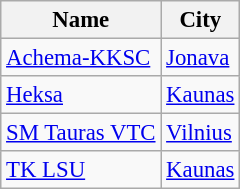<table class="wikitable" style="font-size: 95%;">
<tr>
<th>Name</th>
<th>City</th>
</tr>
<tr>
<td><a href='#'>Achema-KKSC</a></td>
<td><a href='#'>Jonava</a></td>
</tr>
<tr>
<td><a href='#'>Heksa</a></td>
<td><a href='#'>Kaunas</a></td>
</tr>
<tr>
<td><a href='#'>SM Tauras VTC</a></td>
<td><a href='#'>Vilnius</a></td>
</tr>
<tr>
<td><a href='#'>TK LSU</a></td>
<td><a href='#'>Kaunas</a></td>
</tr>
</table>
